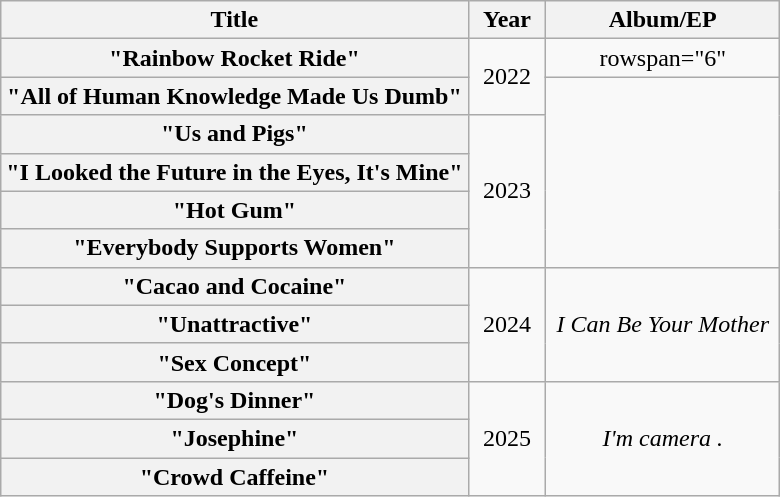<table class="wikitable plainrowheaders" style="text-align:center">
<tr>
<th scope="col" style="width: 60%;">Title</th>
<th scope="col" style="width: 10%;">Year</th>
<th scope="col" style="width: 30%;">Album/EP</th>
</tr>
<tr>
<th scope="row">"Rainbow Rocket Ride"</th>
<td rowspan="2">2022</td>
<td>rowspan="6" </td>
</tr>
<tr>
<th scope="row">"All of Human Knowledge Made Us Dumb"</th>
</tr>
<tr>
<th scope="row">"Us and Pigs"</th>
<td rowspan="4">2023</td>
</tr>
<tr>
<th scope="row">"I Looked the Future in the Eyes, It's Mine"</th>
</tr>
<tr>
<th scope="row">"Hot Gum"</th>
</tr>
<tr>
<th scope="row">"Everybody Supports Women"</th>
</tr>
<tr>
<th scope="row">"Cacao and Cocaine"</th>
<td rowspan="3">2024</td>
<td rowspan="3"><em>I Can Be Your Mother</em></td>
</tr>
<tr>
<th scope="row">"Unattractive"</th>
</tr>
<tr>
<th scope="row">"Sex Concept"</th>
</tr>
<tr>
<th scope="row">"Dog's Dinner"</th>
<td rowspan="3">2025</td>
<td rowspan="3"><em>I'm camera .</em></td>
</tr>
<tr>
<th scope="row">"Josephine"</th>
</tr>
<tr>
<th scope="row">"Crowd Caffeine"</th>
</tr>
</table>
